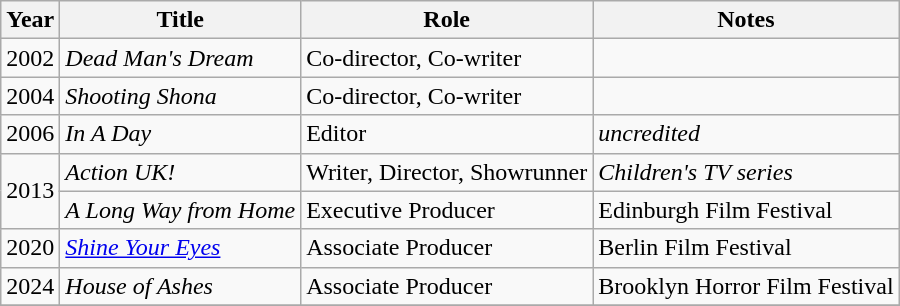<table class="wikitable">
<tr>
<th scope="col">Year</th>
<th scope="col">Title</th>
<th scope="col">Role</th>
<th scope="col">Notes</th>
</tr>
<tr>
<td>2002</td>
<td scope="row"><em>Dead Man's Dream</em></td>
<td>Co-director, Co-writer</td>
<td></td>
</tr>
<tr>
<td>2004</td>
<td scope="row"><em>Shooting Shona</em></td>
<td>Co-director, Co-writer</td>
<td></td>
</tr>
<tr>
<td>2006</td>
<td scope="row"><em>In A Day</em></td>
<td>Editor</td>
<td><em>uncredited</em></td>
</tr>
<tr>
<td rowspan="2">2013</td>
<td scope="row"><em>Action UK!</em></td>
<td>Writer, Director, Showrunner</td>
<td><em>Children's TV series</em></td>
</tr>
<tr>
<td scope="row"><em>A Long Way from Home</em></td>
<td>Executive Producer</td>
<td>Edinburgh Film Festival</td>
</tr>
<tr>
<td>2020</td>
<td scope="row"><em><a href='#'>Shine Your Eyes</a></em></td>
<td>Associate Producer</td>
<td>Berlin Film Festival</td>
</tr>
<tr>
<td>2024</td>
<td scope="row"><em>House of Ashes</em></td>
<td>Associate Producer</td>
<td>Brooklyn Horror Film Festival</td>
</tr>
<tr>
</tr>
</table>
